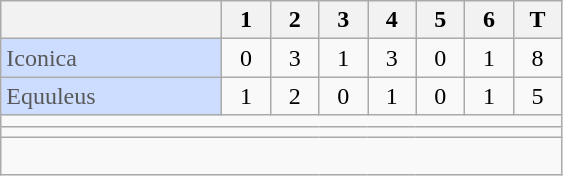<table class="wikitable" style="text-align:center">
<tr>
<th width=140px></th>
<th width=25px>1</th>
<th width=25px>2</th>
<th width=25px>3</th>
<th width=25px>4</th>
<th width=25px>5</th>
<th width=25px>6</th>
<th width=25px>T</th>
</tr>
<tr>
<td style="background-color: #CDF; color: #585858"; align=left>Iconica</td>
<td>0</td>
<td>3</td>
<td>1</td>
<td>3</td>
<td>0</td>
<td>1</td>
<td>8</td>
</tr>
<tr>
<td style="background-color: #CDF; color: #585858"; align=left>Equuleus</td>
<td>1</td>
<td>2</td>
<td>0</td>
<td>1</td>
<td>0</td>
<td>1</td>
<td>5</td>
</tr>
<tr>
<td colspan="8"; align=left></td>
</tr>
<tr>
<td colspan="8"; align=left></td>
</tr>
<tr>
<td colspan="8"; align=left> </td>
</tr>
</table>
